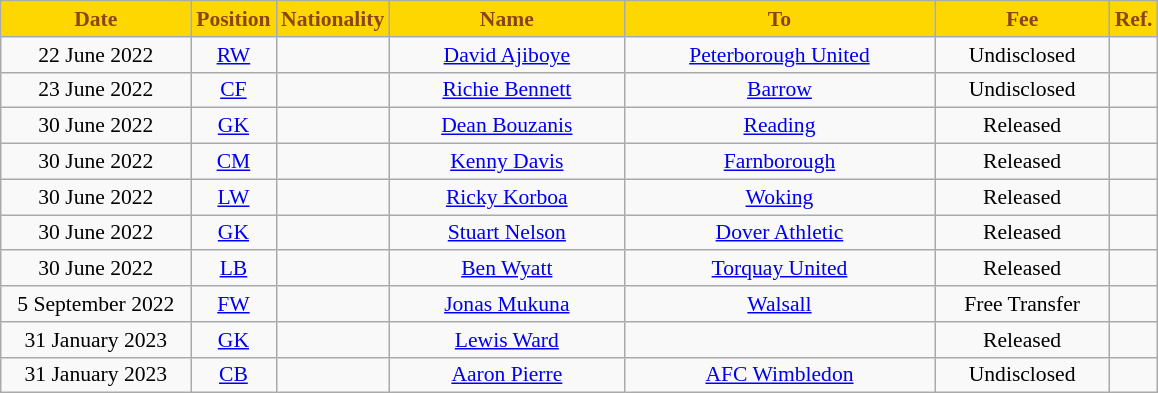<table class="wikitable" style="text-align:center; font-size:90%">
<tr>
<th style="background:#FFD700;color:saddlebrown; width:120px;">Date</th>
<th style="background:#FFD700;color:saddlebrown; width:50px;">Position</th>
<th style="background:#FFD700;color:saddlebrown; width:50px;">Nationality</th>
<th style="background:#FFD700;color:saddlebrown; width:150px;">Name</th>
<th style="background:#FFD700;color:saddlebrown; width:200px;">To</th>
<th style="background:#FFD700;color:saddlebrown; width:110px;">Fee</th>
<th style="background:#FFD700;color:saddlebrown; width:25px;">Ref.</th>
</tr>
<tr>
<td>22 June 2022</td>
<td><a href='#'>RW</a></td>
<td></td>
<td><a href='#'>David Ajiboye</a></td>
<td> <a href='#'>Peterborough United</a></td>
<td>Undisclosed</td>
<td></td>
</tr>
<tr>
<td>23 June 2022</td>
<td><a href='#'>CF</a></td>
<td></td>
<td><a href='#'>Richie Bennett</a></td>
<td> <a href='#'>Barrow</a></td>
<td>Undisclosed</td>
<td></td>
</tr>
<tr>
<td>30 June 2022</td>
<td><a href='#'>GK</a></td>
<td></td>
<td><a href='#'>Dean Bouzanis</a></td>
<td> <a href='#'>Reading</a></td>
<td>Released</td>
<td></td>
</tr>
<tr>
<td>30 June 2022</td>
<td><a href='#'>CM</a></td>
<td></td>
<td><a href='#'>Kenny Davis</a></td>
<td> <a href='#'>Farnborough</a></td>
<td>Released</td>
<td></td>
</tr>
<tr>
<td>30 June 2022</td>
<td><a href='#'>LW</a></td>
<td></td>
<td><a href='#'>Ricky Korboa</a></td>
<td> <a href='#'>Woking</a></td>
<td>Released</td>
<td></td>
</tr>
<tr>
<td>30 June 2022</td>
<td><a href='#'>GK</a></td>
<td></td>
<td><a href='#'>Stuart Nelson</a></td>
<td> <a href='#'>Dover Athletic</a></td>
<td>Released</td>
<td></td>
</tr>
<tr>
<td>30 June 2022</td>
<td><a href='#'>LB</a></td>
<td></td>
<td><a href='#'>Ben Wyatt</a></td>
<td> <a href='#'>Torquay United</a></td>
<td>Released</td>
<td></td>
</tr>
<tr>
<td>5 September 2022</td>
<td><a href='#'>FW</a></td>
<td></td>
<td><a href='#'>Jonas Mukuna</a></td>
<td> <a href='#'>Walsall</a></td>
<td>Free Transfer</td>
<td></td>
</tr>
<tr>
<td>31 January 2023</td>
<td><a href='#'>GK</a></td>
<td></td>
<td><a href='#'>Lewis Ward</a></td>
<td></td>
<td>Released</td>
<td></td>
</tr>
<tr>
<td>31 January 2023</td>
<td><a href='#'>CB</a></td>
<td></td>
<td><a href='#'>Aaron Pierre</a></td>
<td> <a href='#'>AFC Wimbledon</a></td>
<td>Undisclosed</td>
<td></td>
</tr>
</table>
